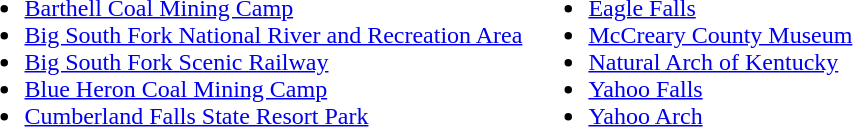<table>
<tr valign="top">
<td><br><ul><li><a href='#'>Barthell Coal Mining Camp</a></li><li><a href='#'>Big South Fork National River and Recreation Area</a></li><li><a href='#'>Big South Fork Scenic Railway</a></li><li><a href='#'>Blue Heron Coal Mining Camp</a></li><li><a href='#'>Cumberland Falls State Resort Park</a></li></ul></td>
<td><br><ul><li><a href='#'>Eagle Falls</a></li><li><a href='#'>McCreary County Museum</a></li><li><a href='#'>Natural Arch of Kentucky</a></li><li><a href='#'>Yahoo Falls</a></li><li><a href='#'>Yahoo Arch</a></li></ul></td>
</tr>
</table>
